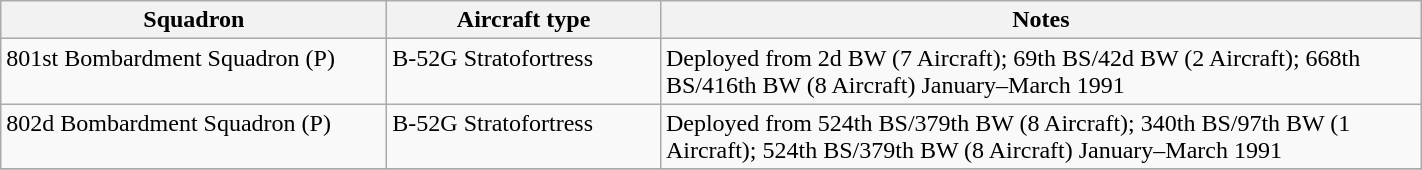<table class="wikitable">
<tr>
<th scope="col" width="250">Squadron</th>
<th scope="col" width="175">Aircraft type</th>
<th scope="col" width="500">Notes</th>
</tr>
<tr valign="top">
<td>801st Bombardment Squadron (P)</td>
<td>B-52G Stratofortress</td>
<td>Deployed from 2d BW (7 Aircraft); 69th BS/42d BW (2 Aircraft); 668th BS/416th BW (8 Aircraft) January–March 1991</td>
</tr>
<tr valign="top">
<td>802d Bombardment Squadron (P)</td>
<td>B-52G Stratofortress</td>
<td>Deployed from 524th BS/379th BW (8 Aircraft); 340th BS/97th BW (1 Aircraft); 524th BS/379th BW (8 Aircraft) January–March 1991</td>
</tr>
<tr>
</tr>
</table>
